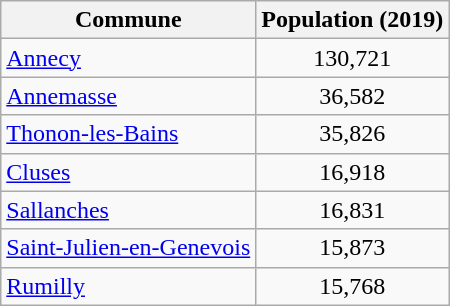<table class=wikitable>
<tr>
<th>Commune</th>
<th>Population (2019)</th>
</tr>
<tr>
<td><a href='#'>Annecy</a></td>
<td style="text-align: center;">130,721</td>
</tr>
<tr>
<td><a href='#'>Annemasse</a></td>
<td style="text-align: center;">36,582</td>
</tr>
<tr>
<td><a href='#'>Thonon-les-Bains</a></td>
<td style="text-align: center;">35,826</td>
</tr>
<tr>
<td><a href='#'>Cluses</a></td>
<td style="text-align: center;">16,918</td>
</tr>
<tr>
<td><a href='#'>Sallanches</a></td>
<td style="text-align: center;">16,831</td>
</tr>
<tr>
<td><a href='#'>Saint-Julien-en-Genevois</a></td>
<td style="text-align: center;">15,873</td>
</tr>
<tr>
<td><a href='#'>Rumilly</a></td>
<td style="text-align: center;">15,768</td>
</tr>
</table>
